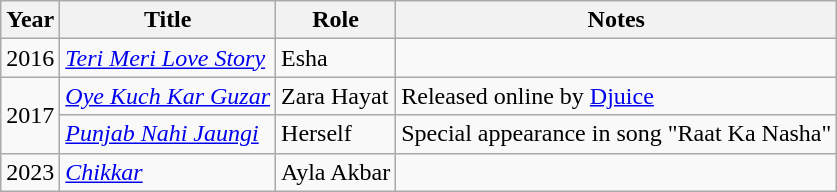<table class="wikitable">
<tr>
<th>Year</th>
<th>Title</th>
<th>Role</th>
<th>Notes</th>
</tr>
<tr>
<td>2016</td>
<td><em><a href='#'>Teri Meri Love Story</a></em></td>
<td>Esha</td>
<td></td>
</tr>
<tr>
<td rowspan="2">2017</td>
<td><em><a href='#'>Oye Kuch Kar Guzar</a></em></td>
<td>Zara Hayat</td>
<td>Released online by <a href='#'>Djuice</a></td>
</tr>
<tr>
<td><em><a href='#'>Punjab Nahi Jaungi</a></em></td>
<td>Herself</td>
<td>Special appearance in song "Raat Ka Nasha"</td>
</tr>
<tr>
<td>2023</td>
<td><em><a href='#'>Chikkar</a></em></td>
<td>Ayla Akbar</td>
<td></td>
</tr>
</table>
